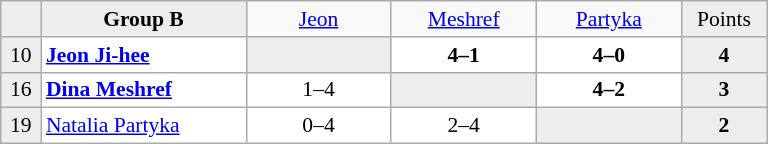<table class="wikitable" style="font-size:90%">
<tr style="text-align:center;">
<td style="background-color:#ededed;" width="20"></td>
<td style="background-color:#ededed;" width="130" style="text-align:center;"><strong>Group B</strong></td>
<td width="90"> <a href='#'>Jeon</a></td>
<td width="90"> <a href='#'>Meshref</a></td>
<td width="90"> <a href='#'>Partyka</a></td>
<td style="background-color:#ededed;" width="50">Points</td>
</tr>
<tr style="text-align:center;background-color:#ffffff;">
<td style="background-color:#ededed;">10</td>
<td style="text-align:left;"> <strong><a href='#'>Jeon Ji-hee</a></strong></td>
<td style="background-color:#ededed;"></td>
<td><strong>4–1</strong></td>
<td><strong>4–0</strong></td>
<td style="background-color:#ededed;"><strong>4</strong></td>
</tr>
<tr style="text-align:center;background-color:#ffffff;">
<td style="background-color:#ededed;">16</td>
<td style="text-align:left;"> <strong><a href='#'>Dina Meshref</a></strong></td>
<td>1–4</td>
<td style="background-color:#ededed;"></td>
<td><strong>4–2</strong></td>
<td style="background-color:#ededed;"><strong>3</strong></td>
</tr>
<tr style="text-align:center;background-color:#ffffff;">
<td style="background-color:#ededed;">19</td>
<td style="text-align:left;"> <a href='#'>Natalia Partyka</a></td>
<td>0–4</td>
<td>2–4</td>
<td style="background-color:#ededed;"></td>
<td style="background-color:#ededed;"><strong>2</strong></td>
</tr>
</table>
